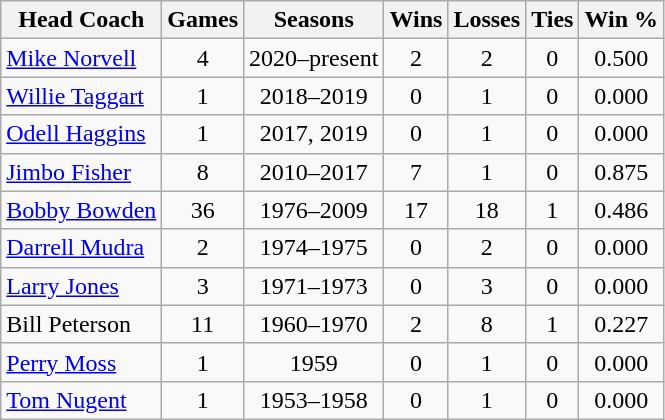<table class="sortable wikitable" style="text-align:center">
<tr>
<th>Head Coach</th>
<th>Games</th>
<th>Seasons</th>
<th>Wins</th>
<th>Losses</th>
<th>Ties</th>
<th>Win %</th>
</tr>
<tr>
<td align="left"><a href='#'>Mike Norvell</a></td>
<td>4</td>
<td>2020–present</td>
<td>2</td>
<td>2</td>
<td>0</td>
<td>0.500</td>
</tr>
<tr>
<td align="left"><a href='#'>Willie Taggart</a></td>
<td>1</td>
<td>2018–2019</td>
<td>0</td>
<td>1</td>
<td>0</td>
<td>0.000</td>
</tr>
<tr>
<td align="left"><a href='#'>Odell Haggins</a></td>
<td>1</td>
<td>2017, 2019</td>
<td>0</td>
<td>1</td>
<td>0</td>
<td>0.000</td>
</tr>
<tr>
<td align="left"><a href='#'>Jimbo Fisher</a></td>
<td>8</td>
<td>2010–2017</td>
<td>7</td>
<td>1</td>
<td>0</td>
<td>0.875</td>
</tr>
<tr>
<td align="left"><a href='#'>Bobby Bowden</a></td>
<td>36</td>
<td>1976–2009</td>
<td>17</td>
<td>18</td>
<td>1</td>
<td>0.486</td>
</tr>
<tr>
<td align="left"><a href='#'>Darrell Mudra</a></td>
<td>2</td>
<td>1974–1975</td>
<td>0</td>
<td>2</td>
<td>0</td>
<td>0.000</td>
</tr>
<tr>
<td align="left"><a href='#'>Larry Jones</a></td>
<td>3</td>
<td>1971–1973</td>
<td>0</td>
<td>3</td>
<td>0</td>
<td>0.000</td>
</tr>
<tr>
<td align="left">Bill Peterson</td>
<td>11</td>
<td>1960–1970</td>
<td>2</td>
<td>8</td>
<td>1</td>
<td>0.227</td>
</tr>
<tr>
<td align="left"><a href='#'>Perry Moss</a></td>
<td>1</td>
<td>1959</td>
<td>0</td>
<td>1</td>
<td>0</td>
<td>0.000</td>
</tr>
<tr>
<td align="left"><a href='#'>Tom Nugent</a></td>
<td>1</td>
<td>1953–1958</td>
<td>0</td>
<td>1</td>
<td>0</td>
<td>0.000</td>
</tr>
</table>
